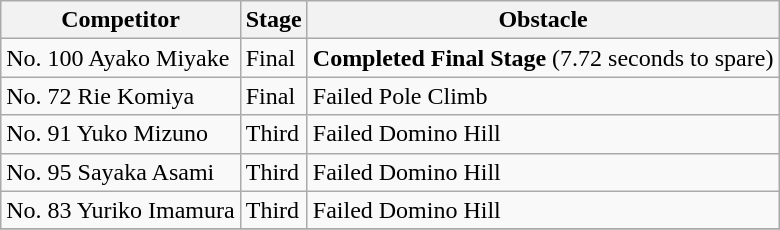<table class="wikitable">
<tr>
<th>Competitor</th>
<th>Stage</th>
<th>Obstacle</th>
</tr>
<tr>
<td>No. 100 Ayako Miyake</td>
<td>Final</td>
<td><strong>Completed Final Stage</strong> (7.72 seconds to spare)</td>
</tr>
<tr>
<td>No. 72 Rie Komiya</td>
<td>Final</td>
<td>Failed Pole Climb</td>
</tr>
<tr>
<td>No. 91 Yuko Mizuno</td>
<td>Third</td>
<td>Failed Domino Hill</td>
</tr>
<tr>
<td>No. 95 Sayaka Asami</td>
<td>Third</td>
<td>Failed Domino Hill</td>
</tr>
<tr>
<td>No. 83 Yuriko Imamura</td>
<td>Third</td>
<td>Failed Domino Hill</td>
</tr>
<tr>
</tr>
</table>
